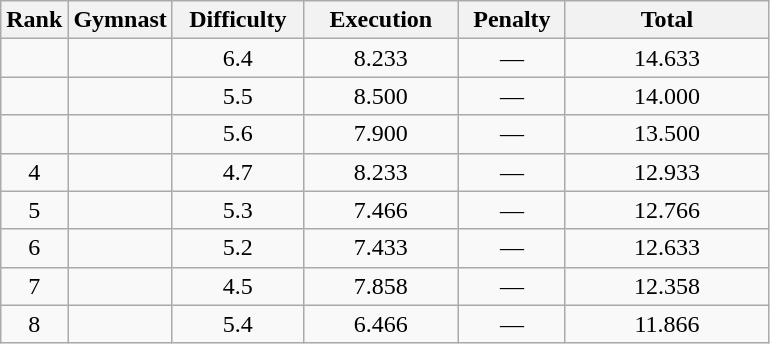<table class="wikitable" style="text-align:center">
<tr>
<th>Rank</th>
<th>Gymnast</th>
<th style="width:5em">Difficulty</th>
<th style="width:6em">Execution</th>
<th style="width:4em">Penalty</th>
<th style="width:8em">Total</th>
</tr>
<tr>
<td></td>
<td align=left></td>
<td>6.4</td>
<td>8.233</td>
<td>—</td>
<td>14.633</td>
</tr>
<tr>
<td></td>
<td align=left></td>
<td>5.5</td>
<td>8.500</td>
<td>—</td>
<td>14.000</td>
</tr>
<tr>
<td></td>
<td align=left></td>
<td>5.6</td>
<td>7.900</td>
<td>—</td>
<td>13.500</td>
</tr>
<tr>
<td>4</td>
<td align=left></td>
<td>4.7</td>
<td>8.233</td>
<td>—</td>
<td>12.933</td>
</tr>
<tr>
<td>5</td>
<td align=left></td>
<td>5.3</td>
<td>7.466</td>
<td>—</td>
<td>12.766</td>
</tr>
<tr>
<td>6</td>
<td align=left></td>
<td>5.2</td>
<td>7.433</td>
<td>—</td>
<td>12.633</td>
</tr>
<tr>
<td>7</td>
<td align=left></td>
<td>4.5</td>
<td>7.858</td>
<td>—</td>
<td>12.358</td>
</tr>
<tr>
<td>8</td>
<td align=left></td>
<td>5.4</td>
<td>6.466</td>
<td>—</td>
<td>11.866</td>
</tr>
</table>
